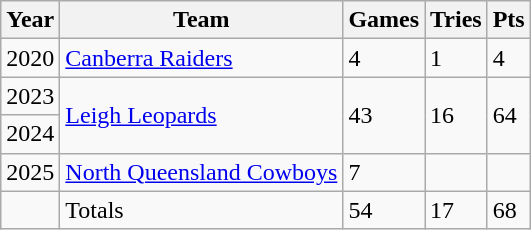<table class="wikitable">
<tr>
<th>Year</th>
<th>Team</th>
<th>Games</th>
<th>Tries</th>
<th>Pts</th>
</tr>
<tr>
<td>2020</td>
<td> <a href='#'>Canberra Raiders</a></td>
<td>4</td>
<td>1</td>
<td>4</td>
</tr>
<tr>
<td>2023</td>
<td rowspan="2"> <a href='#'>Leigh Leopards</a></td>
<td rowspan="2">43</td>
<td rowspan="2">16</td>
<td rowspan="2">64</td>
</tr>
<tr>
<td>2024</td>
</tr>
<tr>
<td>2025</td>
<td> <a href='#'>North Queensland Cowboys</a></td>
<td>7</td>
<td></td>
<td></td>
</tr>
<tr>
<td></td>
<td>Totals</td>
<td>54</td>
<td>17</td>
<td>68</td>
</tr>
</table>
